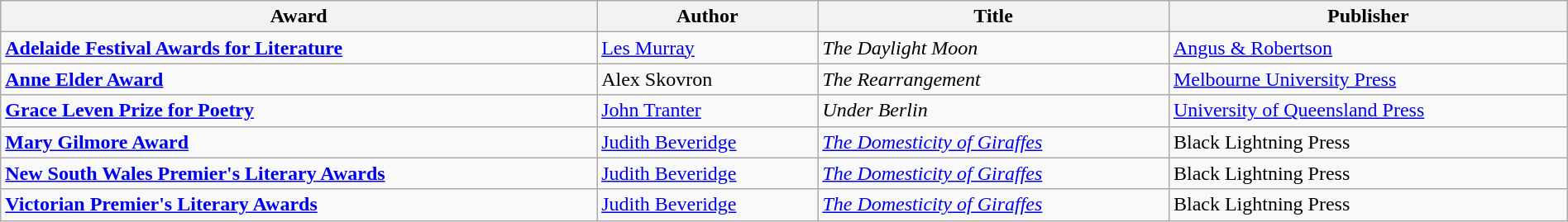<table class="wikitable" width=100%>
<tr>
<th>Award</th>
<th>Author</th>
<th>Title</th>
<th>Publisher</th>
</tr>
<tr>
<td><strong><a href='#'>Adelaide Festival Awards for Literature</a></strong></td>
<td><a href='#'>Les Murray</a></td>
<td><em>The Daylight Moon</em></td>
<td><a href='#'>Angus & Robertson</a></td>
</tr>
<tr>
<td><strong><a href='#'>Anne Elder Award</a></strong></td>
<td>Alex Skovron</td>
<td><em>The Rearrangement</em></td>
<td><a href='#'>Melbourne University Press</a></td>
</tr>
<tr>
<td><strong><a href='#'>Grace Leven Prize for Poetry</a></strong></td>
<td><a href='#'>John Tranter</a></td>
<td><em>Under Berlin</em></td>
<td><a href='#'>University of Queensland Press</a></td>
</tr>
<tr>
<td><strong><a href='#'>Mary Gilmore Award</a></strong></td>
<td><a href='#'>Judith Beveridge</a></td>
<td><em><a href='#'>The Domesticity of Giraffes</a></em></td>
<td>Black Lightning Press</td>
</tr>
<tr>
<td><strong><a href='#'>New South Wales Premier's Literary Awards</a></strong></td>
<td><a href='#'>Judith Beveridge</a></td>
<td><em><a href='#'>The Domesticity of Giraffes</a></em></td>
<td>Black Lightning Press</td>
</tr>
<tr>
<td><strong><a href='#'>Victorian Premier's Literary Awards</a></strong></td>
<td><a href='#'>Judith Beveridge</a></td>
<td><em><a href='#'>The Domesticity of Giraffes</a></em></td>
<td>Black Lightning Press</td>
</tr>
</table>
